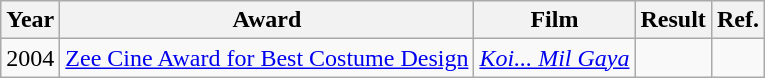<table class="wikitable">
<tr>
<th>Year</th>
<th>Award</th>
<th>Film</th>
<th>Result</th>
<th>Ref.</th>
</tr>
<tr>
<td>2004</td>
<td><a href='#'>Zee Cine Award for Best Costume Design</a></td>
<td><a href='#'><em>Koi... Mil Gaya</em></a></td>
<td></td>
<td></td>
</tr>
</table>
